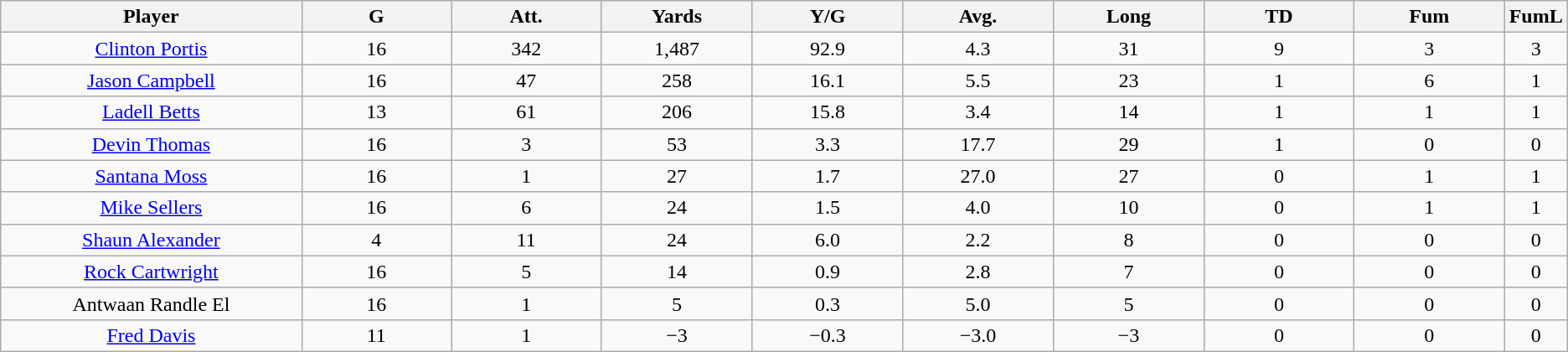<table class="wikitable">
<tr>
<th bgcolor="#DDDDFF" width="20%">Player</th>
<th bgcolor="#DDDDFF" width="10%">G</th>
<th bgcolor="#DDDDFF" width="10%">Att.</th>
<th bgcolor="#DDDDFF" width="10%">Yards</th>
<th bgcolor="#DDDDFF" width="10%">Y/G</th>
<th bgcolor="#DDDDFF" width="10%">Avg.</th>
<th bgcolor="#DDDDFF" width="10%">Long</th>
<th bgcolor="#DDDDFF" width="10%">TD</th>
<th bgcolor="#DDDDFF" width="10%">Fum</th>
<th bgcolor="#DDDDFF" width="10%">FumL</th>
</tr>
<tr align="center">
<td><a href='#'>Clinton Portis</a></td>
<td>16</td>
<td>342</td>
<td>1,487</td>
<td>92.9</td>
<td>4.3</td>
<td>31</td>
<td>9</td>
<td>3</td>
<td>3</td>
</tr>
<tr align="center">
<td><a href='#'>Jason Campbell</a></td>
<td>16</td>
<td>47</td>
<td>258</td>
<td>16.1</td>
<td>5.5</td>
<td>23</td>
<td>1</td>
<td>6</td>
<td>1</td>
</tr>
<tr align="center">
<td><a href='#'>Ladell Betts</a></td>
<td>13</td>
<td>61</td>
<td>206</td>
<td>15.8</td>
<td>3.4</td>
<td>14</td>
<td>1</td>
<td>1</td>
<td>1</td>
</tr>
<tr align="center">
<td><a href='#'>Devin Thomas</a></td>
<td>16</td>
<td>3</td>
<td>53</td>
<td>3.3</td>
<td>17.7</td>
<td>29</td>
<td>1</td>
<td>0</td>
<td>0</td>
</tr>
<tr align="center">
<td><a href='#'>Santana Moss</a></td>
<td>16</td>
<td>1</td>
<td>27</td>
<td>1.7</td>
<td>27.0</td>
<td>27</td>
<td>0</td>
<td>1</td>
<td>1</td>
</tr>
<tr align="center">
<td><a href='#'>Mike Sellers</a></td>
<td>16</td>
<td>6</td>
<td>24</td>
<td>1.5</td>
<td>4.0</td>
<td>10</td>
<td>0</td>
<td>1</td>
<td>1</td>
</tr>
<tr align="center">
<td><a href='#'>Shaun Alexander</a></td>
<td>4</td>
<td>11</td>
<td>24</td>
<td>6.0</td>
<td>2.2</td>
<td>8</td>
<td>0</td>
<td>0</td>
<td>0</td>
</tr>
<tr align="center">
<td><a href='#'>Rock Cartwright</a></td>
<td>16</td>
<td>5</td>
<td>14</td>
<td>0.9</td>
<td>2.8</td>
<td>7</td>
<td>0</td>
<td>0</td>
<td>0</td>
</tr>
<tr align="center">
<td>Antwaan Randle El</td>
<td>16</td>
<td>1</td>
<td>5</td>
<td>0.3</td>
<td>5.0</td>
<td>5</td>
<td>0</td>
<td>0</td>
<td>0</td>
</tr>
<tr align="center">
<td><a href='#'>Fred Davis</a></td>
<td>11</td>
<td>1</td>
<td>−3</td>
<td>−0.3</td>
<td>−3.0</td>
<td>−3</td>
<td>0</td>
<td>0</td>
<td>0</td>
</tr>
</table>
